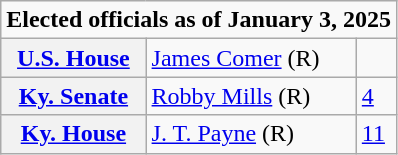<table class=wikitable>
<tr>
<td colspan="3"><strong>Elected officials as of January 3, 2025</strong></td>
</tr>
<tr>
<th scope=row><a href='#'>U.S. House</a></th>
<td><a href='#'>James Comer</a> (R)</td>
<td></td>
</tr>
<tr>
<th scope=row><a href='#'>Ky. Senate</a></th>
<td><a href='#'>Robby Mills</a> (R)</td>
<td><a href='#'>4</a></td>
</tr>
<tr>
<th scope=row><a href='#'>Ky. House</a></th>
<td><a href='#'>J. T. Payne</a> (R)</td>
<td><a href='#'>11</a></td>
</tr>
</table>
